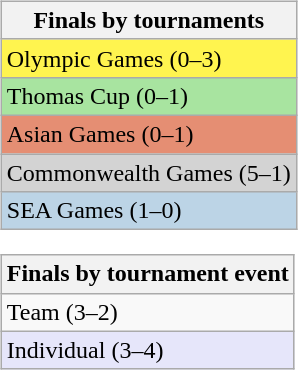<table>
<tr valign=top>
<td><br><table class=wikitable>
<tr>
<th>Finals by tournaments</th>
</tr>
<tr bgcolor=#FFF44F>
<td>Olympic Games (0–3)</td>
</tr>
<tr bgcolor=#A8E4A0>
<td>Thomas Cup (0–1)</td>
</tr>
<tr bgcolor=#E58E73>
<td>Asian Games (0–1)</td>
</tr>
<tr bgcolor=#D3D3D3>
<td>Commonwealth Games (5–1)</td>
</tr>
<tr bgcolor=#BCD4E6>
<td>SEA Games (1–0)</td>
</tr>
</table>
<table class=wikitable>
<tr>
<th>Finals by tournament event</th>
</tr>
<tr>
<td>Team (3–2)</td>
</tr>
<tr bgcolor=#E6E6FA>
<td>Individual (3–4)</td>
</tr>
</table>
</td>
</tr>
</table>
